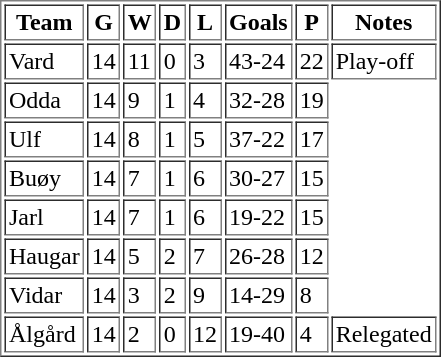<table border="1" cellpadding="2">
<tr>
<th>Team</th>
<th>G</th>
<th>W</th>
<th>D</th>
<th>L</th>
<th>Goals</th>
<th>P</th>
<th>Notes</th>
</tr>
<tr>
<td>Vard</td>
<td>14</td>
<td>11</td>
<td>0</td>
<td>3</td>
<td>43-24</td>
<td>22</td>
<td>Play-off</td>
</tr>
<tr>
<td>Odda</td>
<td>14</td>
<td>9</td>
<td>1</td>
<td>4</td>
<td>32-28</td>
<td>19</td>
</tr>
<tr>
<td>Ulf</td>
<td>14</td>
<td>8</td>
<td>1</td>
<td>5</td>
<td>37-22</td>
<td>17</td>
</tr>
<tr>
<td>Buøy</td>
<td>14</td>
<td>7</td>
<td>1</td>
<td>6</td>
<td>30-27</td>
<td>15</td>
</tr>
<tr>
<td>Jarl</td>
<td>14</td>
<td>7</td>
<td>1</td>
<td>6</td>
<td>19-22</td>
<td>15</td>
</tr>
<tr>
<td>Haugar</td>
<td>14</td>
<td>5</td>
<td>2</td>
<td>7</td>
<td>26-28</td>
<td>12</td>
</tr>
<tr>
<td>Vidar</td>
<td>14</td>
<td>3</td>
<td>2</td>
<td>9</td>
<td>14-29</td>
<td>8</td>
</tr>
<tr>
<td>Ålgård</td>
<td>14</td>
<td>2</td>
<td>0</td>
<td>12</td>
<td>19-40</td>
<td>4</td>
<td>Relegated</td>
</tr>
</table>
